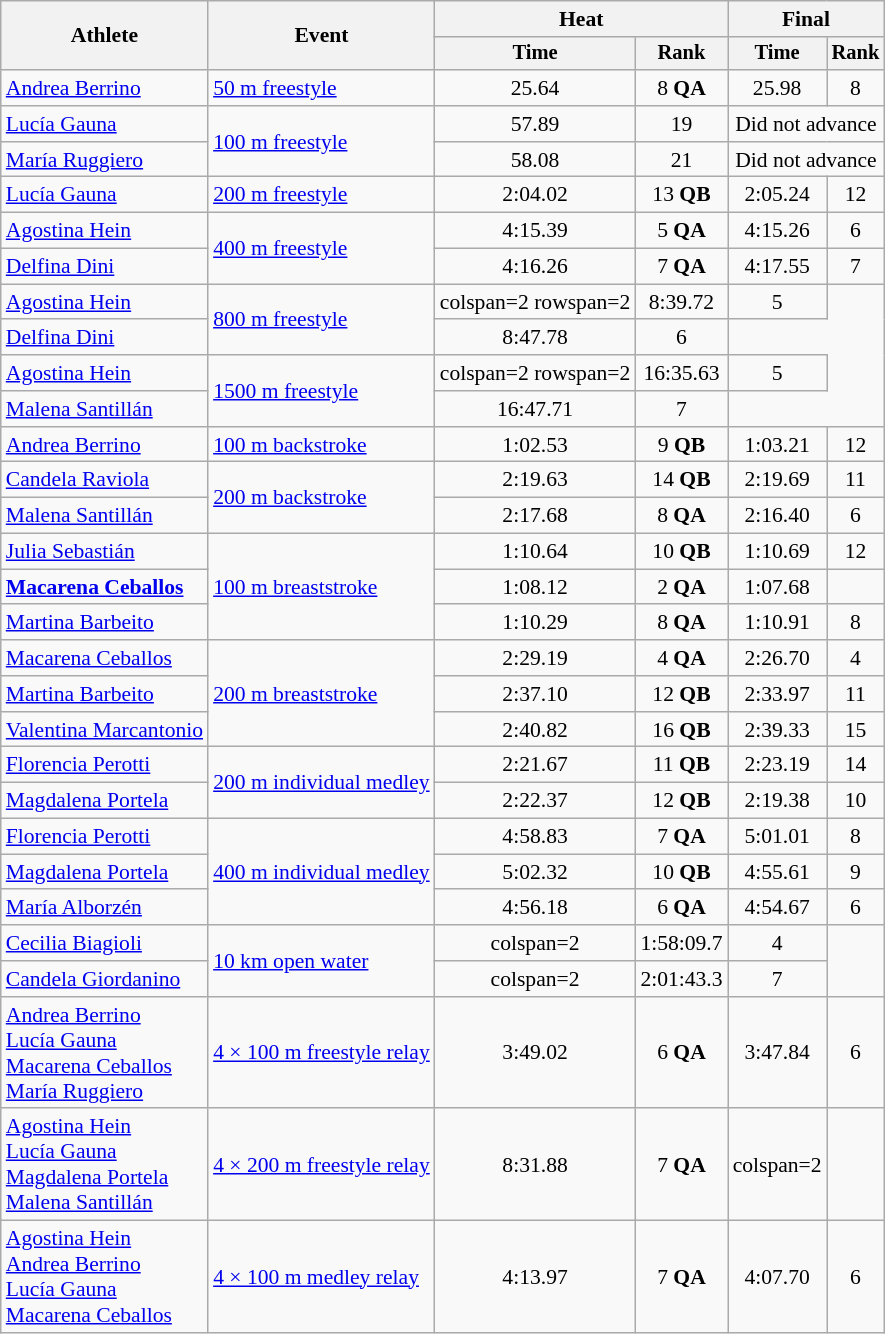<table class=wikitable style="font-size:90%">
<tr>
<th rowspan="2">Athlete</th>
<th rowspan="2">Event</th>
<th colspan="2">Heat</th>
<th colspan="2">Final</th>
</tr>
<tr style="font-size:95%">
<th>Time</th>
<th>Rank</th>
<th>Time</th>
<th>Rank</th>
</tr>
<tr align=center>
<td align=left><a href='#'>Andrea Berrino</a></td>
<td align=left><a href='#'>50 m freestyle</a></td>
<td>25.64</td>
<td>8 <strong>QA</strong></td>
<td>25.98</td>
<td>8</td>
</tr>
<tr align=center>
<td align=left><a href='#'>Lucía Gauna</a></td>
<td align=left rowspan=2><a href='#'>100 m freestyle</a></td>
<td>57.89</td>
<td>19</td>
<td colspan=2>Did not advance</td>
</tr>
<tr align=center>
<td align=left><a href='#'>María Ruggiero</a></td>
<td>58.08</td>
<td>21</td>
<td colspan=2>Did not advance</td>
</tr>
<tr align=center>
<td align=left><a href='#'>Lucía Gauna</a></td>
<td align=left><a href='#'>200 m freestyle</a></td>
<td>2:04.02</td>
<td>13 <strong>QB</strong></td>
<td>2:05.24</td>
<td>12</td>
</tr>
<tr align=center>
<td align=left><a href='#'>Agostina Hein</a></td>
<td align=left rowspan=2><a href='#'>400 m freestyle</a></td>
<td>4:15.39</td>
<td>5 <strong>QA</strong></td>
<td>4:15.26</td>
<td>6</td>
</tr>
<tr align=center>
<td align=left><a href='#'>Delfina Dini</a></td>
<td>4:16.26</td>
<td>7 <strong>QA</strong></td>
<td>4:17.55</td>
<td>7</td>
</tr>
<tr align=center>
<td align=left><a href='#'>Agostina Hein</a></td>
<td align=left rowspan=2><a href='#'>800 m freestyle</a></td>
<td>colspan=2 rowspan=2 </td>
<td>8:39.72</td>
<td>5</td>
</tr>
<tr align=center>
<td align=left><a href='#'>Delfina Dini</a></td>
<td>8:47.78</td>
<td>6</td>
</tr>
<tr align=center>
<td align=left><a href='#'>Agostina Hein</a></td>
<td align=left rowspan=2><a href='#'>1500 m freestyle</a></td>
<td>colspan=2 rowspan=2 </td>
<td>16:35.63</td>
<td>5</td>
</tr>
<tr align=center>
<td align=left><a href='#'>Malena Santillán</a></td>
<td>16:47.71</td>
<td>7</td>
</tr>
<tr align=center>
<td align=left><a href='#'>Andrea Berrino</a></td>
<td align=left><a href='#'>100 m backstroke</a></td>
<td>1:02.53</td>
<td>9 <strong>QB</strong></td>
<td>1:03.21</td>
<td>12</td>
</tr>
<tr align=center>
<td align=left><a href='#'>Candela Raviola</a></td>
<td align=left rowspan=2><a href='#'>200 m backstroke</a></td>
<td>2:19.63</td>
<td>14 <strong>QB</strong></td>
<td>2:19.69</td>
<td>11</td>
</tr>
<tr align=center>
<td align=left><a href='#'>Malena Santillán</a></td>
<td>2:17.68</td>
<td>8 <strong>QA</strong></td>
<td>2:16.40</td>
<td>6</td>
</tr>
<tr align=center>
<td align=left><a href='#'>Julia Sebastián</a></td>
<td align=left rowspan=3><a href='#'>100 m breaststroke</a></td>
<td>1:10.64</td>
<td>10 <strong>QB</strong></td>
<td>1:10.69</td>
<td>12</td>
</tr>
<tr align=center>
<td align=left><strong><a href='#'>Macarena Ceballos</a></strong></td>
<td>1:08.12</td>
<td>2 <strong>QA</strong></td>
<td>1:07.68</td>
<td></td>
</tr>
<tr align=center>
<td align=left><a href='#'>Martina Barbeito</a></td>
<td>1:10.29</td>
<td>8 <strong>QA</strong></td>
<td>1:10.91</td>
<td>8</td>
</tr>
<tr align=center>
<td align=left><a href='#'>Macarena Ceballos</a></td>
<td align=left rowspan=3><a href='#'>200 m breaststroke</a></td>
<td>2:29.19</td>
<td>4 <strong>QA</strong></td>
<td>2:26.70</td>
<td>4</td>
</tr>
<tr align=center>
<td align=left><a href='#'>Martina Barbeito</a></td>
<td>2:37.10</td>
<td>12 <strong>QB</strong></td>
<td>2:33.97</td>
<td>11</td>
</tr>
<tr align=center>
<td align=left><a href='#'>Valentina Marcantonio</a></td>
<td>2:40.82</td>
<td>16 <strong>QB</strong></td>
<td>2:39.33</td>
<td>15</td>
</tr>
<tr align=center>
<td align=left><a href='#'>Florencia Perotti</a></td>
<td align=left rowspan=2><a href='#'>200 m individual medley</a></td>
<td>2:21.67</td>
<td>11 <strong>QB</strong></td>
<td>2:23.19</td>
<td>14</td>
</tr>
<tr align=center>
<td align=left><a href='#'>Magdalena Portela</a></td>
<td>2:22.37</td>
<td>12 <strong>QB</strong></td>
<td>2:19.38</td>
<td>10</td>
</tr>
<tr align=center>
<td align=left><a href='#'>Florencia Perotti</a></td>
<td align=left rowspan=3><a href='#'>400 m individual medley</a></td>
<td>4:58.83</td>
<td>7 <strong>QA</strong></td>
<td>5:01.01</td>
<td>8</td>
</tr>
<tr align=center>
<td align=left><a href='#'>Magdalena Portela</a></td>
<td>5:02.32</td>
<td>10 <strong>QB</strong></td>
<td>4:55.61</td>
<td>9</td>
</tr>
<tr align=center>
<td align=left><a href='#'>María Alborzén</a></td>
<td>4:56.18</td>
<td>6 <strong>QA</strong></td>
<td>4:54.67</td>
<td>6</td>
</tr>
<tr align=center>
<td align=left><a href='#'>Cecilia Biagioli</a></td>
<td align=left rowspan=2><a href='#'>10 km open water</a></td>
<td>colspan=2 </td>
<td>1:58:09.7</td>
<td>4</td>
</tr>
<tr align=center>
<td align=left><a href='#'>Candela Giordanino</a></td>
<td>colspan=2 </td>
<td>2:01:43.3</td>
<td>7</td>
</tr>
<tr align=center>
<td align=left><a href='#'>Andrea Berrino</a><br><a href='#'>Lucía Gauna</a><br><a href='#'>Macarena Ceballos</a><br><a href='#'>María Ruggiero</a></td>
<td align=left><a href='#'>4 × 100 m freestyle relay</a></td>
<td>3:49.02</td>
<td>6 <strong>QA</strong></td>
<td>3:47.84</td>
<td>6</td>
</tr>
<tr align=center>
<td align=left><a href='#'>Agostina Hein</a><br><a href='#'>Lucía Gauna</a><br><a href='#'>Magdalena Portela</a><br><a href='#'>Malena Santillán</a></td>
<td align=left><a href='#'>4 × 200 m freestyle relay</a></td>
<td>8:31.88</td>
<td>7 <strong>QA</strong></td>
<td>colspan=2 </td>
</tr>
<tr align=center>
<td align=left><a href='#'>Agostina Hein</a><br><a href='#'>Andrea Berrino</a><br><a href='#'>Lucía Gauna</a><br><a href='#'>Macarena Ceballos</a></td>
<td align=left><a href='#'>4 × 100 m medley relay</a></td>
<td>4:13.97</td>
<td>7 <strong>QA</strong></td>
<td>4:07.70</td>
<td>6</td>
</tr>
</table>
